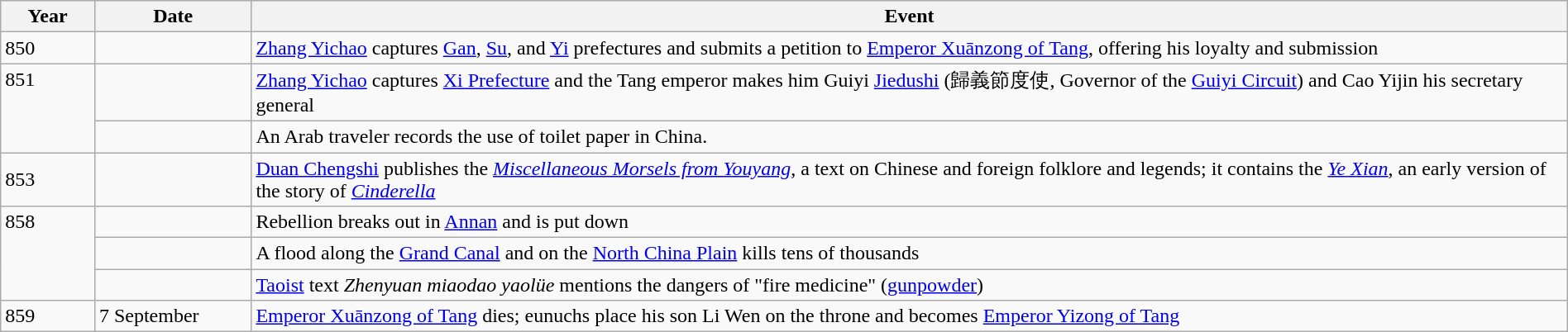<table class="wikitable" width="100%">
<tr>
<th style="width:6%">Year</th>
<th style="width:10%">Date</th>
<th>Event</th>
</tr>
<tr>
<td>850</td>
<td></td>
<td><a href='#'>Zhang Yichao</a> captures <a href='#'>Gan</a>, <a href='#'>Su</a>, and <a href='#'>Yi</a> prefectures and submits a petition to <a href='#'>Emperor Xuānzong of Tang</a>, offering his loyalty and submission</td>
</tr>
<tr>
<td rowspan="2" valign="top">851</td>
<td></td>
<td><a href='#'>Zhang Yichao</a> captures <a href='#'>Xi Prefecture</a> and the Tang emperor makes him Guiyi <a href='#'>Jiedushi</a> (歸義節度使, Governor of the <a href='#'>Guiyi Circuit</a>) and Cao Yijin his secretary general</td>
</tr>
<tr>
<td></td>
<td>An Arab traveler records the use of toilet paper in China.</td>
</tr>
<tr>
<td>853</td>
<td></td>
<td><a href='#'>Duan Chengshi</a> publishes the <em><a href='#'>Miscellaneous Morsels from Youyang</a></em>, a text on Chinese and foreign folklore and legends; it contains the <em><a href='#'>Ye Xian</a></em>, an early version of the story of <em><a href='#'>Cinderella</a></em></td>
</tr>
<tr>
<td rowspan="3" valign="top">858</td>
<td></td>
<td>Rebellion breaks out in <a href='#'>Annan</a> and is put down</td>
</tr>
<tr>
<td></td>
<td>A flood along the <a href='#'>Grand Canal</a> and on the <a href='#'>North China Plain</a> kills tens of thousands</td>
</tr>
<tr>
<td></td>
<td><a href='#'>Taoist</a> text <em>Zhenyuan miaodao yaolüe</em> mentions the dangers of "fire medicine" (<a href='#'>gunpowder</a>)</td>
</tr>
<tr>
<td>859</td>
<td>7 September</td>
<td><a href='#'>Emperor Xuānzong of Tang</a> dies; eunuchs place his son Li Wen on the throne and becomes <a href='#'>Emperor Yizong of Tang</a></td>
</tr>
</table>
